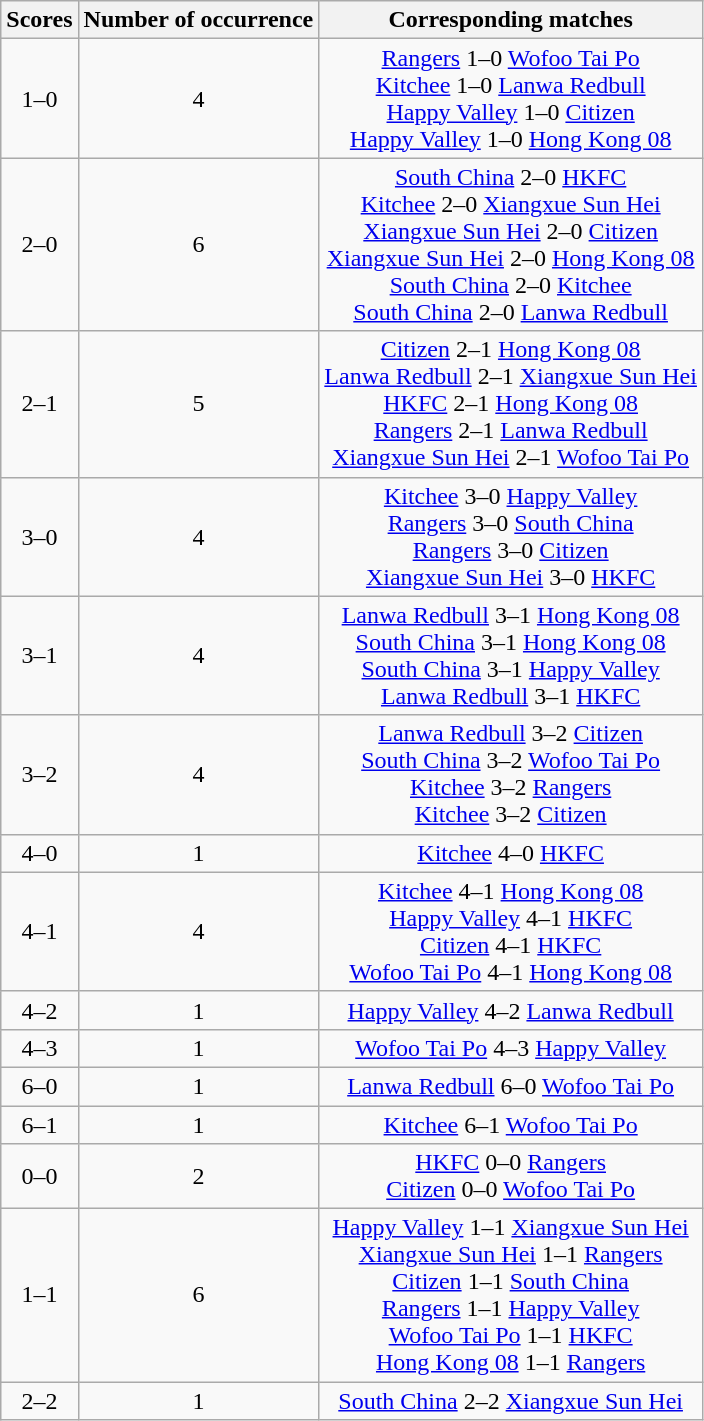<table class="wikitable" style="text-align:center;">
<tr>
<th>Scores</th>
<th>Number of occurrence</th>
<th>Corresponding matches</th>
</tr>
<tr>
<td>1–0</td>
<td>4</td>
<td><a href='#'>Rangers</a> 1–0 <a href='#'>Wofoo Tai Po</a><br> <a href='#'>Kitchee</a> 1–0 <a href='#'>Lanwa Redbull</a><br> <a href='#'>Happy Valley</a> 1–0 <a href='#'>Citizen</a> <br> <a href='#'>Happy Valley</a> 1–0 <a href='#'>Hong Kong 08</a></td>
</tr>
<tr>
<td>2–0</td>
<td>6</td>
<td><a href='#'>South China</a> 2–0 <a href='#'>HKFC</a> <br> <a href='#'>Kitchee</a> 2–0 <a href='#'>Xiangxue Sun Hei</a> <br> <a href='#'>Xiangxue Sun Hei</a> 2–0 <a href='#'>Citizen</a> <br> <a href='#'>Xiangxue Sun Hei</a> 2–0 <a href='#'>Hong Kong 08</a> <br> <a href='#'>South China</a> 2–0 <a href='#'>Kitchee</a> <br> <a href='#'>South China</a> 2–0 <a href='#'>Lanwa Redbull</a></td>
</tr>
<tr>
<td>2–1</td>
<td>5</td>
<td><a href='#'>Citizen</a> 2–1 <a href='#'>Hong Kong 08</a> <br> <a href='#'>Lanwa Redbull</a> 2–1 <a href='#'>Xiangxue Sun Hei</a> <br> <a href='#'>HKFC</a> 2–1 <a href='#'>Hong Kong 08</a> <br> <a href='#'>Rangers</a> 2–1 <a href='#'>Lanwa Redbull</a> <br> <a href='#'>Xiangxue Sun Hei</a> 2–1 <a href='#'>Wofoo Tai Po</a></td>
</tr>
<tr>
<td>3–0</td>
<td>4</td>
<td><a href='#'>Kitchee</a> 3–0 <a href='#'>Happy Valley</a> <br> <a href='#'>Rangers</a> 3–0 <a href='#'>South China</a> <br> <a href='#'>Rangers</a> 3–0 <a href='#'>Citizen</a> <br> <a href='#'>Xiangxue Sun Hei</a> 3–0 <a href='#'>HKFC</a></td>
</tr>
<tr>
<td>3–1</td>
<td>4</td>
<td><a href='#'>Lanwa Redbull</a> 3–1 <a href='#'>Hong Kong 08</a> <br> <a href='#'>South China</a> 3–1 <a href='#'>Hong Kong 08</a> <br> <a href='#'>South China</a> 3–1 <a href='#'>Happy Valley</a> <br> <a href='#'>Lanwa Redbull</a> 3–1 <a href='#'>HKFC</a></td>
</tr>
<tr>
<td>3–2</td>
<td>4</td>
<td><a href='#'>Lanwa Redbull</a> 3–2 <a href='#'>Citizen</a> <br> <a href='#'>South China</a> 3–2 <a href='#'>Wofoo Tai Po</a> <br> <a href='#'>Kitchee</a> 3–2 <a href='#'>Rangers</a> <br> <a href='#'>Kitchee</a> 3–2 <a href='#'>Citizen</a></td>
</tr>
<tr>
<td>4–0</td>
<td>1</td>
<td><a href='#'>Kitchee</a> 4–0 <a href='#'>HKFC</a></td>
</tr>
<tr>
<td>4–1</td>
<td>4</td>
<td><a href='#'>Kitchee</a> 4–1 <a href='#'>Hong Kong 08</a> <br> <a href='#'>Happy Valley</a> 4–1 <a href='#'>HKFC</a> <br> <a href='#'>Citizen</a> 4–1 <a href='#'>HKFC</a> <br> <a href='#'>Wofoo Tai Po</a> 4–1 <a href='#'>Hong Kong 08</a></td>
</tr>
<tr>
<td>4–2</td>
<td>1</td>
<td><a href='#'>Happy Valley</a> 4–2 <a href='#'>Lanwa Redbull</a></td>
</tr>
<tr>
<td>4–3</td>
<td>1</td>
<td><a href='#'>Wofoo Tai Po</a> 4–3 <a href='#'>Happy Valley</a></td>
</tr>
<tr>
<td>6–0</td>
<td>1</td>
<td><a href='#'>Lanwa Redbull</a> 6–0 <a href='#'>Wofoo Tai Po</a></td>
</tr>
<tr>
<td>6–1</td>
<td>1</td>
<td><a href='#'>Kitchee</a> 6–1 <a href='#'>Wofoo Tai Po</a></td>
</tr>
<tr>
<td>0–0</td>
<td>2</td>
<td><a href='#'>HKFC</a> 0–0 <a href='#'>Rangers</a><br> <a href='#'>Citizen</a> 0–0 <a href='#'>Wofoo Tai Po</a></td>
</tr>
<tr>
<td>1–1</td>
<td>6</td>
<td><a href='#'>Happy Valley</a> 1–1 <a href='#'>Xiangxue Sun Hei</a> <br> <a href='#'>Xiangxue Sun Hei</a> 1–1 <a href='#'>Rangers</a> <br> <a href='#'>Citizen</a> 1–1 <a href='#'>South China</a> <br> <a href='#'>Rangers</a> 1–1 <a href='#'>Happy Valley</a> <br> <a href='#'>Wofoo Tai Po</a> 1–1 <a href='#'>HKFC</a> <br> <a href='#'>Hong Kong 08</a> 1–1 <a href='#'>Rangers</a></td>
</tr>
<tr>
<td>2–2</td>
<td>1</td>
<td><a href='#'>South China</a> 2–2 <a href='#'>Xiangxue Sun Hei</a></td>
</tr>
</table>
